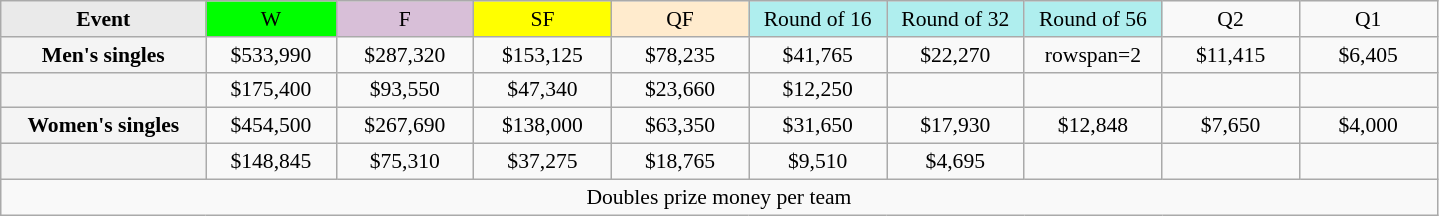<table class=wikitable style=font-size:90%;text-align:center>
<tr>
<td style="width:130px; background:#eaeaea;"><strong>Event</strong></td>
<td style="width:80px; background:lime;">W</td>
<td style="width:85px; background:thistle;">F</td>
<td style="width:85px; background:#ff0;">SF</td>
<td style="width:85px; background:#ffebcd;">QF</td>
<td style="width:85px; background:#afeeee;">Round of 16</td>
<td style="width:85px; background:#afeeee;">Round of 32</td>
<td style="width:85px; background:#afeeee;">Round of 56</td>
<td style="width:85px;">Q2</td>
<td style="width:85px;">Q1</td>
</tr>
<tr>
<td style="background:#f4f4f4;"><strong>Men's singles</strong></td>
<td>$533,990</td>
<td>$287,320</td>
<td>$153,125</td>
<td>$78,235</td>
<td>$41,765</td>
<td>$22,270</td>
<td>rowspan=2 </td>
<td>$11,415</td>
<td>$6,405</td>
</tr>
<tr>
<td style="background:#f4f4f4;"><strong></strong></td>
<td>$175,400</td>
<td>$93,550</td>
<td>$47,340</td>
<td>$23,660</td>
<td>$12,250</td>
<td></td>
<td></td>
<td></td>
</tr>
<tr>
<td style="background:#f4f4f4;"><strong>Women's singles</strong></td>
<td>$454,500</td>
<td>$267,690</td>
<td>$138,000</td>
<td>$63,350</td>
<td>$31,650</td>
<td>$17,930</td>
<td>$12,848</td>
<td>$7,650</td>
<td>$4,000</td>
</tr>
<tr>
<td style="background:#f4f4f4;"><strong></strong></td>
<td>$148,845</td>
<td>$75,310</td>
<td>$37,275</td>
<td>$18,765</td>
<td>$9,510</td>
<td>$4,695</td>
<td></td>
<td></td>
<td></td>
</tr>
<tr>
<td colspan=10>Doubles prize money per team</td>
</tr>
</table>
